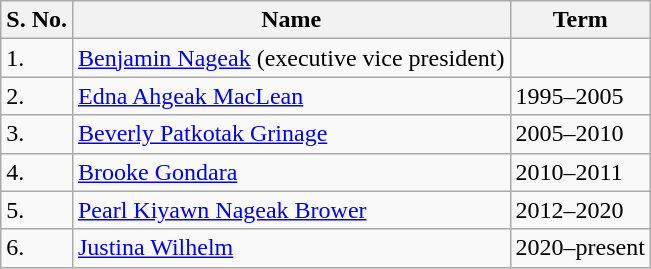<table class="wikitable">
<tr>
<th>S. No.</th>
<th>Name</th>
<th>Term</th>
</tr>
<tr>
<td>1.</td>
<td><a href='#'>Benjamin Nageak</a> (executive vice president)</td>
<td></td>
</tr>
<tr>
<td>2.</td>
<td><a href='#'>Edna Ahgeak MacLean</a></td>
<td>1995–2005</td>
</tr>
<tr>
<td>3.</td>
<td><a href='#'>Beverly Patkotak Grinage</a></td>
<td>2005–2010</td>
</tr>
<tr>
<td>4.</td>
<td><a href='#'>Brooke Gondara</a></td>
<td>2010–2011</td>
</tr>
<tr>
<td>5.</td>
<td><a href='#'>Pearl Kiyawn Nageak Brower</a></td>
<td>2012–2020</td>
</tr>
<tr>
<td>6.</td>
<td><a href='#'>Justina Wilhelm</a></td>
<td>2020–present</td>
</tr>
</table>
